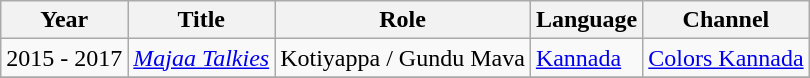<table class="wikitable">
<tr>
<th>Year</th>
<th>Title</th>
<th>Role</th>
<th>Language</th>
<th>Channel</th>
</tr>
<tr>
<td>2015 - 2017</td>
<td><em><a href='#'>Majaa Talkies</a></em></td>
<td>Kotiyappa / Gundu Mava</td>
<td><a href='#'>Kannada</a></td>
<td><a href='#'>Colors Kannada</a></td>
</tr>
<tr>
</tr>
</table>
